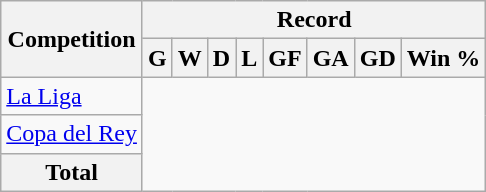<table class="wikitable" style="text-align: center">
<tr>
<th rowspan="2">Competition</th>
<th colspan="9">Record</th>
</tr>
<tr>
<th>G</th>
<th>W</th>
<th>D</th>
<th>L</th>
<th>GF</th>
<th>GA</th>
<th>GD</th>
<th>Win %</th>
</tr>
<tr>
<td style="text-align: left"><a href='#'>La Liga</a><br></td>
</tr>
<tr>
<td style="text-align: left"><a href='#'>Copa del Rey</a><br></td>
</tr>
<tr>
<th>Total<br></th>
</tr>
</table>
